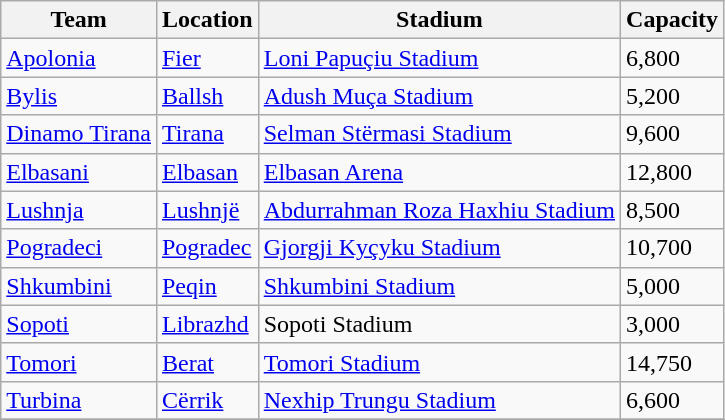<table class="wikitable sortable">
<tr>
<th>Team</th>
<th>Location</th>
<th>Stadium</th>
<th>Capacity</th>
</tr>
<tr>
<td><a href='#'>Apolonia</a></td>
<td><a href='#'>Fier</a></td>
<td><a href='#'>Loni Papuçiu Stadium</a></td>
<td>6,800</td>
</tr>
<tr>
<td><a href='#'>Bylis</a></td>
<td><a href='#'>Ballsh</a></td>
<td><a href='#'>Adush Muça Stadium</a></td>
<td>5,200</td>
</tr>
<tr>
<td><a href='#'>Dinamo Tirana</a></td>
<td><a href='#'>Tirana</a></td>
<td><a href='#'>Selman Stërmasi Stadium</a></td>
<td>9,600</td>
</tr>
<tr>
<td><a href='#'>Elbasani</a></td>
<td><a href='#'>Elbasan</a></td>
<td><a href='#'>Elbasan Arena</a></td>
<td>12,800</td>
</tr>
<tr>
<td><a href='#'>Lushnja</a></td>
<td><a href='#'>Lushnjë</a></td>
<td><a href='#'>Abdurrahman Roza Haxhiu Stadium</a></td>
<td>8,500</td>
</tr>
<tr>
<td><a href='#'>Pogradeci</a></td>
<td><a href='#'>Pogradec</a></td>
<td><a href='#'>Gjorgji Kyçyku Stadium</a></td>
<td>10,700</td>
</tr>
<tr>
<td><a href='#'>Shkumbini</a></td>
<td><a href='#'>Peqin</a></td>
<td><a href='#'>Shkumbini Stadium</a></td>
<td>5,000</td>
</tr>
<tr>
<td><a href='#'>Sopoti</a></td>
<td><a href='#'>Librazhd</a></td>
<td>Sopoti Stadium</td>
<td>3,000</td>
</tr>
<tr>
<td><a href='#'>Tomori</a></td>
<td><a href='#'>Berat</a></td>
<td><a href='#'>Tomori Stadium</a></td>
<td>14,750</td>
</tr>
<tr>
<td><a href='#'>Turbina</a></td>
<td><a href='#'>Cërrik</a></td>
<td><a href='#'>Nexhip Trungu Stadium</a></td>
<td>6,600</td>
</tr>
<tr>
</tr>
</table>
